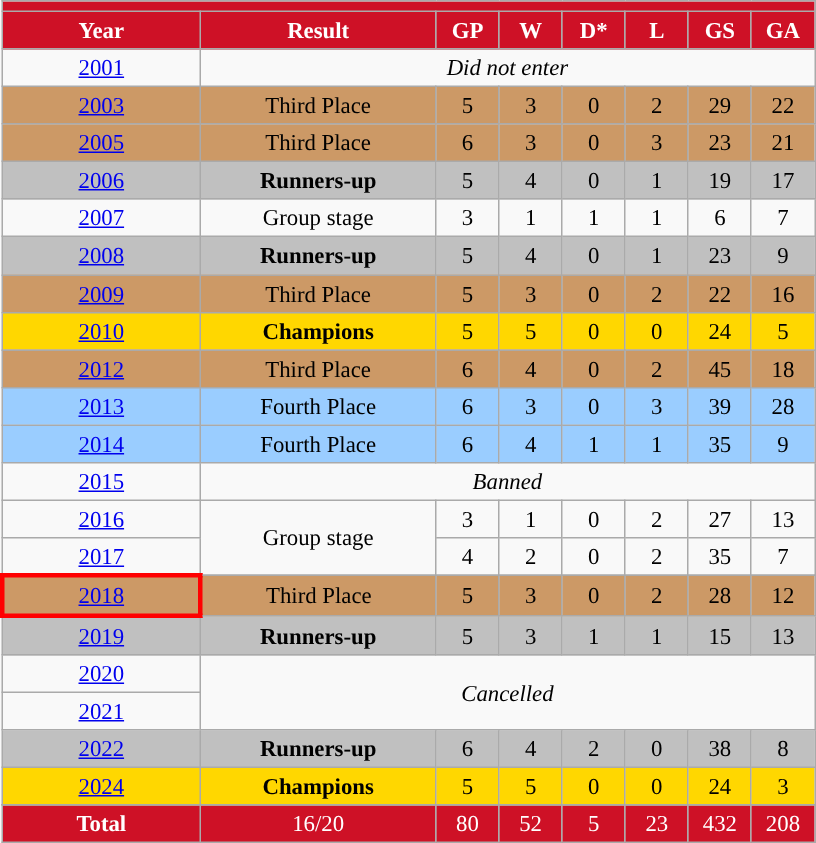<table class="wikitable" style="text-align: center;font-size:95%;">
<tr>
<th colspan=9 style="background: #CE1126; color: #FFFFFF;"><a href='#'></a></th>
</tr>
<tr style="color:white;">
<th style="background:#CE1126;" width=125>Year</th>
<th style="background:#CE1126;" width=150>Result</th>
<th style="background:#CE1126;" width=35>GP</th>
<th style="background:#CE1126;" width=35>W</th>
<th style="background:#CE1126;" width=35>D*</th>
<th style="background:#CE1126;" width=35>L</th>
<th style="background:#CE1126;" width=35>GS</th>
<th style="background:#CE1126;" width=35>GA</th>
</tr>
<tr>
<td> <a href='#'>2001</a></td>
<td colspan=8><em>Did not enter</em></td>
</tr>
<tr bgcolor=#cc9966>
<td> <a href='#'>2003</a></td>
<td>Third Place</td>
<td>5</td>
<td>3</td>
<td>0</td>
<td>2</td>
<td>29</td>
<td>22</td>
</tr>
<tr bgcolor=#cc9966>
<td> <a href='#'>2005</a></td>
<td>Third Place</td>
<td>6</td>
<td>3</td>
<td>0</td>
<td>3</td>
<td>23</td>
<td>21</td>
</tr>
<tr bgcolor=silver>
<td> <a href='#'>2006</a></td>
<td><strong>Runners-up</strong></td>
<td>5</td>
<td>4</td>
<td>0</td>
<td>1</td>
<td>19</td>
<td>17</td>
</tr>
<tr>
<td> <a href='#'>2007</a></td>
<td>Group stage</td>
<td>3</td>
<td>1</td>
<td>1</td>
<td>1</td>
<td>6</td>
<td>7</td>
</tr>
<tr bgcolor=silver>
<td> <a href='#'>2008</a></td>
<td><strong>Runners-up</strong></td>
<td>5</td>
<td>4</td>
<td>0</td>
<td>1</td>
<td>23</td>
<td>9</td>
</tr>
<tr bgcolor=#cc9966>
<td> <a href='#'>2009</a></td>
<td>Third Place</td>
<td>5</td>
<td>3</td>
<td>0</td>
<td>2</td>
<td>22</td>
<td>16</td>
</tr>
<tr bgcolor=gold>
<td> <a href='#'>2010</a></td>
<td><strong>Champions</strong></td>
<td>5</td>
<td>5</td>
<td>0</td>
<td>0</td>
<td>24</td>
<td>5</td>
</tr>
<tr bgcolor=#cc9966>
<td> <a href='#'>2012</a></td>
<td>Third Place</td>
<td>6</td>
<td>4</td>
<td>0</td>
<td>2</td>
<td>45</td>
<td>18</td>
</tr>
<tr bgcolor=#9acdff>
<td> <a href='#'>2013</a></td>
<td>Fourth Place</td>
<td>6</td>
<td>3</td>
<td>0</td>
<td>3</td>
<td>39</td>
<td>28</td>
</tr>
<tr bgcolor=#9acdff>
<td> <a href='#'>2014</a></td>
<td>Fourth Place</td>
<td>6</td>
<td>4</td>
<td>1</td>
<td>1</td>
<td>35</td>
<td>9</td>
</tr>
<tr>
<td> <a href='#'>2015</a></td>
<td colspan=8><em>Banned</em></td>
</tr>
<tr>
<td> <a href='#'>2016</a></td>
<td rowspan="2">Group stage</td>
<td>3</td>
<td>1</td>
<td>0</td>
<td>2</td>
<td>27</td>
<td>13</td>
</tr>
<tr>
<td> <a href='#'>2017</a></td>
<td>4</td>
<td>2</td>
<td>0</td>
<td>2</td>
<td>35</td>
<td>7</td>
</tr>
<tr>
</tr>
<tr bgcolor=#cc9966>
<td style="border: 3px solid red"> <a href='#'>2018</a></td>
<td>Third Place</td>
<td>5</td>
<td>3</td>
<td>0</td>
<td>2</td>
<td>28</td>
<td>12</td>
</tr>
<tr bgcolor=silver>
<td> <a href='#'>2019</a></td>
<td><strong>Runners-up</strong></td>
<td>5</td>
<td>3</td>
<td>1</td>
<td>1</td>
<td>15</td>
<td>13</td>
</tr>
<tr>
<td> <a href='#'>2020</a></td>
<td colspan=8 rowspan=2><em>Cancelled</em></td>
</tr>
<tr>
<td> <a href='#'>2021</a></td>
</tr>
<tr bgcolor=silver>
<td> <a href='#'>2022</a></td>
<td><strong>Runners-up</strong></td>
<td>6</td>
<td>4</td>
<td>2</td>
<td>0</td>
<td>38</td>
<td>8</td>
</tr>
<tr bgcolor=gold>
<td> <a href='#'>2024</a></td>
<td><strong>Champions</strong></td>
<td>5</td>
<td>5</td>
<td>0</td>
<td>0</td>
<td>24</td>
<td>3</td>
</tr>
<tr>
</tr>
<tr bgcolor="#CE1126" style="color:white;">
<td><strong>Total</strong></td>
<td>16/20</td>
<td>80</td>
<td>52</td>
<td>5</td>
<td>23</td>
<td>432</td>
<td>208</td>
</tr>
</table>
